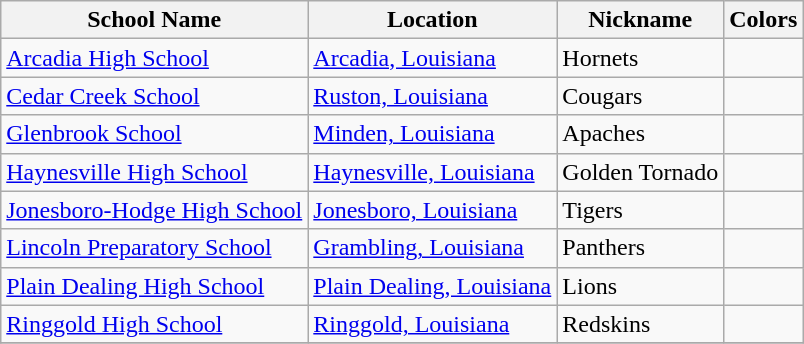<table class="wikitable">
<tr>
<th>School Name</th>
<th>Location</th>
<th>Nickname</th>
<th>Colors</th>
</tr>
<tr>
<td><a href='#'>Arcadia High School</a></td>
<td><a href='#'>Arcadia, Louisiana</a></td>
<td>Hornets</td>
<td> </td>
</tr>
<tr>
<td><a href='#'>Cedar Creek School</a></td>
<td><a href='#'>Ruston, Louisiana</a></td>
<td>Cougars</td>
<td> </td>
</tr>
<tr>
<td><a href='#'>Glenbrook School</a></td>
<td><a href='#'>Minden, Louisiana</a></td>
<td>Apaches</td>
<td>  </td>
</tr>
<tr>
<td><a href='#'>Haynesville High School</a></td>
<td><a href='#'>Haynesville, Louisiana</a></td>
<td>Golden Tornado</td>
<td> </td>
</tr>
<tr>
<td><a href='#'>Jonesboro-Hodge High School</a></td>
<td><a href='#'>Jonesboro, Louisiana</a></td>
<td>Tigers</td>
<td> </td>
</tr>
<tr>
<td><a href='#'>Lincoln Preparatory School</a></td>
<td><a href='#'>Grambling, Louisiana</a></td>
<td>Panthers</td>
<td>  </td>
</tr>
<tr>
<td><a href='#'>Plain Dealing High School</a></td>
<td><a href='#'>Plain Dealing, Louisiana</a></td>
<td>Lions</td>
<td> </td>
</tr>
<tr>
<td><a href='#'>Ringgold High School</a></td>
<td><a href='#'>Ringgold, Louisiana</a></td>
<td>Redskins</td>
<td> </td>
</tr>
<tr>
</tr>
</table>
